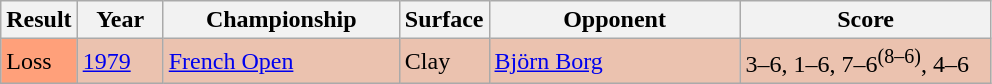<table class="sortable wikitable">
<tr>
<th style="width:40px">Result</th>
<th style="width:50px">Year</th>
<th style="width:150px">Championship</th>
<th style="width:50px">Surface</th>
<th style="width:160px">Opponent</th>
<th style="width:160px" class="unsortable">Score</th>
</tr>
<tr style="background:#ebc2af;">
<td style="background:#ffa07a;">Loss</td>
<td><a href='#'>1979</a></td>
<td><a href='#'>French Open</a></td>
<td>Clay</td>
<td> <a href='#'>Björn Borg</a></td>
<td>3–6, 1–6, 7–6<sup>(8–6)</sup>, 4–6</td>
</tr>
</table>
